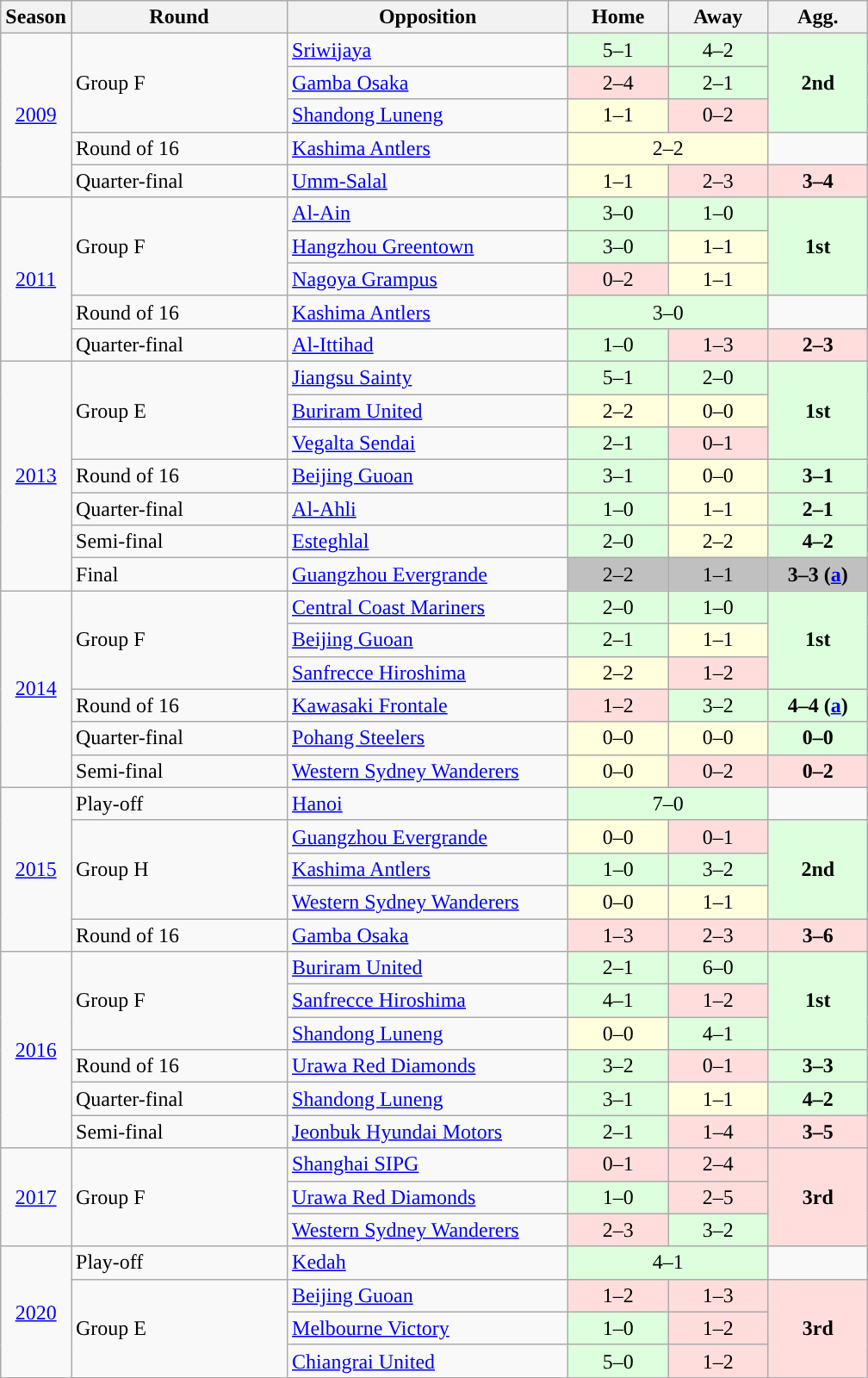<table class="wikitable" style="text-align:left">
<tr>
<th>Season</th>
<th width="160">Round</th>
<th width="210">Opposition</th>
<th width="70">Home</th>
<th width="70">Away</th>
<th width="70">Agg.</th>
</tr>
<tr>
<td rowspan="5" style="text-align:center;"><a href='#'>2009</a></td>
<td rowspan="3">Group F</td>
<td> <a href='#'>Sriwijaya</a></td>
<td style="text-align:center; background:#DDFFDD;">5–1</td>
<td style="text-align:center; background:#DDFFDD;">4–2</td>
<td rowspan="3" style="text-align:center; background:#DDFFDD;"><strong>2nd</strong></td>
</tr>
<tr>
<td> <a href='#'>Gamba Osaka</a></td>
<td style="text-align:center; background:#FFDDDD;">2–4</td>
<td style="text-align:center; background:#DDFFDD;">2–1</td>
</tr>
<tr>
<td> <a href='#'>Shandong Luneng</a></td>
<td style="text-align:center; background:#FFFFDD;">1–1</td>
<td style="text-align:center; background:#FFDDDD;">0–2</td>
</tr>
<tr>
<td>Round of 16</td>
<td> <a href='#'>Kashima Antlers</a></td>
<td colspan="2" style="text-align:center; background:#FFFFDD;">2–2 <br></td>
<td></td>
</tr>
<tr>
<td>Quarter-final</td>
<td> <a href='#'>Umm-Salal</a></td>
<td style="text-align:center; background:#FFFFDD;">1–1</td>
<td style="text-align:center; background:#FFDDDD;">2–3</td>
<td style="text-align:center; background:#FFDDDD;"><strong>3–4</strong></td>
</tr>
<tr>
<td rowspan="5" style="text-align:center;"><a href='#'>2011</a></td>
<td rowspan="3">Group F</td>
<td> <a href='#'>Al-Ain</a></td>
<td style="text-align:center; background:#DDFFDD;">3–0</td>
<td style="text-align:center; background:#DDFFDD;">1–0</td>
<td rowspan="3" style="text-align:center; background:#DDFFDD;"><strong>1st</strong></td>
</tr>
<tr>
<td> <a href='#'>Hangzhou Greentown</a></td>
<td style="text-align:center; background:#DDFFDD;">3–0</td>
<td style="text-align:center; background:#FFFFDD;">1–1</td>
</tr>
<tr>
<td> <a href='#'>Nagoya Grampus</a></td>
<td style="text-align:center; background:#FFDDDD;">0–2</td>
<td style="text-align:center; background:#FFFFDD;">1–1</td>
</tr>
<tr>
<td>Round of 16</td>
<td> <a href='#'>Kashima Antlers</a></td>
<td colspan="2" style="text-align:center; background:#DDFFDD;">3–0</td>
<td></td>
</tr>
<tr>
<td>Quarter-final</td>
<td> <a href='#'>Al-Ittihad</a></td>
<td style="text-align:center; background:#DDFFDD;">1–0</td>
<td style="text-align:center; background:#FFDDDD;">1–3</td>
<td style="text-align:center; background:#FFDDDD;"><strong>2–3</strong></td>
</tr>
<tr>
<td rowspan="7" style="text-align:center;"><a href='#'>2013</a></td>
<td rowspan="3">Group E</td>
<td> <a href='#'>Jiangsu Sainty</a></td>
<td style="text-align:center; background:#DDFFDD;">5–1</td>
<td style="text-align:center; background:#DDFFDD;">2–0</td>
<td rowspan="3" style="text-align:center; background:#DDFFDD;"><strong>1st</strong></td>
</tr>
<tr>
<td> <a href='#'>Buriram United</a></td>
<td style="text-align:center; background:#FFFFDD;">2–2</td>
<td style="text-align:center; background:#FFFFDD;">0–0</td>
</tr>
<tr>
<td> <a href='#'>Vegalta Sendai</a></td>
<td style="text-align:center; background:#DDFFDD;">2–1</td>
<td style="text-align:center; background:#FFDDDD;">0–1</td>
</tr>
<tr>
<td>Round of 16</td>
<td> <a href='#'>Beijing Guoan</a></td>
<td style="text-align:center; background:#DDFFDD;">3–1</td>
<td style="text-align:center; background:#FFFFDD;">0–0</td>
<td style="text-align:center; background:#DDFFDD;"><strong>3–1</strong></td>
</tr>
<tr>
<td>Quarter-final</td>
<td> <a href='#'>Al-Ahli</a></td>
<td style="text-align:center; background:#DDFFDD;">1–0</td>
<td style="text-align:center; background:#FFFFDD;">1–1</td>
<td style="text-align:center; background:#DDFFDD;"><strong>2–1</strong></td>
</tr>
<tr>
<td>Semi-final</td>
<td> <a href='#'>Esteghlal</a></td>
<td style="text-align:center; background:#DDFFDD;">2–0</td>
<td style="text-align:center; background:#FFFFDD;">2–2</td>
<td style="text-align:center; background:#DDFFDD;"><strong>4–2</strong></td>
</tr>
<tr>
<td>Final</td>
<td> <a href='#'>Guangzhou Evergrande</a></td>
<td style="text-align:center; background:#C0C0C0;">2–2</td>
<td style="text-align:center; background:#C0C0C0;">1–1</td>
<td style="text-align:center; background:#C0C0C0;"><strong>3–3 (<a href='#'>a</a>)</strong></td>
</tr>
<tr>
<td rowspan="6" style="text-align:center;"><a href='#'>2014</a></td>
<td rowspan="3">Group F</td>
<td> <a href='#'>Central Coast Mariners</a></td>
<td style="text-align:center; background:#DDFFDD;">2–0</td>
<td style="text-align:center; background:#DDFFDD;">1–0</td>
<td rowspan="3" style="text-align:center; background:#DDFFDD;"><strong>1st</strong></td>
</tr>
<tr>
<td> <a href='#'>Beijing Guoan</a></td>
<td style="text-align:center; background:#DDFFDD;">2–1</td>
<td style="text-align:center; background:#FFFFDD;">1–1</td>
</tr>
<tr>
<td> <a href='#'>Sanfrecce Hiroshima</a></td>
<td style="text-align:center; background:#FFFFDD;">2–2</td>
<td style="text-align:center; background:#FFDDDD;">1–2</td>
</tr>
<tr>
<td>Round of 16</td>
<td> <a href='#'>Kawasaki Frontale</a></td>
<td style="text-align:center; background:#FFDDDD;">1–2</td>
<td style="text-align:center; background:#DDFFDD;">3–2</td>
<td style="text-align:center; background:#DDFFDD;"><strong>4–4 (<a href='#'>a</a>)</strong></td>
</tr>
<tr>
<td>Quarter-final</td>
<td> <a href='#'>Pohang Steelers</a></td>
<td style="text-align:center; background:#FFFFDD;">0–0 </td>
<td style="text-align:center; background:#FFFFDD;">0–0</td>
<td style="text-align:center; background:#DDFFDD;"><strong>0–0<br></strong></td>
</tr>
<tr>
<td>Semi-final</td>
<td> <a href='#'>Western Sydney Wanderers</a></td>
<td style="text-align:center; background:#FFFFDD;">0–0</td>
<td style="text-align:center; background:#FFDDDD;">0–2</td>
<td style="text-align:center; background:#FFDDDD;"><strong>0–2</strong></td>
</tr>
<tr>
<td rowspan="5" style="text-align:center;"><a href='#'>2015</a></td>
<td>Play-off</td>
<td> <a href='#'>Hanoi</a></td>
<td colspan="2" style="text-align:center; background:#DDFFDD;">7–0</td>
<td></td>
</tr>
<tr>
<td rowspan="3">Group H</td>
<td> <a href='#'>Guangzhou Evergrande</a></td>
<td style="text-align:center; background:#FFFFDD;">0–0</td>
<td style="text-align:center; background:#FFDDDD;">0–1</td>
<td rowspan="3" style="text-align:center; background:#DDFFDD;"><strong>2nd</strong></td>
</tr>
<tr>
<td> <a href='#'>Kashima Antlers</a></td>
<td style="text-align:center; background:#DDFFDD;">1–0</td>
<td style="text-align:center; background:#DDFFDD;">3–2</td>
</tr>
<tr>
<td> <a href='#'>Western Sydney Wanderers</a></td>
<td style="text-align:center; background:#FFFFDD;">0–0</td>
<td style="text-align:center; background:#FFFFDD;">1–1</td>
</tr>
<tr>
<td>Round of 16</td>
<td> <a href='#'>Gamba Osaka</a></td>
<td style="text-align:center; background:#FFDDDD;">1–3</td>
<td style="text-align:center; background:#FFDDDD;">2–3</td>
<td style="text-align:center; background:#FFDDDD;"><strong>3–6</strong></td>
</tr>
<tr>
<td rowspan="6" style="text-align:center;"><a href='#'>2016</a></td>
<td rowspan="3">Group F</td>
<td> <a href='#'>Buriram United</a></td>
<td style="text-align:center; background:#DDFFDD;">2–1</td>
<td style="text-align:center; background:#DDFFDD;">6–0</td>
<td rowspan="3" style="text-align:center; background:#DDFFDD;"><strong>1st</strong></td>
</tr>
<tr>
<td> <a href='#'>Sanfrecce Hiroshima</a></td>
<td style="text-align:center; background:#DDFFDD;">4–1</td>
<td style="text-align:center; background:#FFDDDD;">1–2</td>
</tr>
<tr>
<td> <a href='#'>Shandong Luneng</a></td>
<td style="text-align:center; background:#FFFFDD;">0–0</td>
<td style="text-align:center; background:#DDFFDD;">4–1</td>
</tr>
<tr>
<td>Round of 16</td>
<td> <a href='#'>Urawa Red Diamonds</a></td>
<td style="text-align:center; background:#DDFFDD;">3–2 </td>
<td style="text-align:center; background:#FFDDDD;">0–1</td>
<td style="text-align:center; background:#DDFFDD;"><strong>3–3<br></strong></td>
</tr>
<tr>
<td>Quarter-final</td>
<td> <a href='#'>Shandong Luneng</a></td>
<td style="text-align:center; background:#DDFFDD;">3–1</td>
<td style="text-align:center; background:#FFFFDD;">1–1</td>
<td style="text-align:center; background:#DDFFDD;"><strong>4–2</strong></td>
</tr>
<tr>
<td>Semi-final</td>
<td> <a href='#'>Jeonbuk Hyundai Motors</a></td>
<td style="text-align:center; background:#DDFFDD;">2–1</td>
<td style="text-align:center; background:#FFDDDD;">1–4</td>
<td style="text-align:center; background:#FFDDDD;"><strong>3–5</strong></td>
</tr>
<tr>
<td rowspan="3" style="text-align:center;"><a href='#'>2017</a></td>
<td rowspan="3">Group F</td>
<td> <a href='#'>Shanghai SIPG</a></td>
<td style="text-align:center; background:#FFDDDD;">0–1</td>
<td style="text-align:center; background:#FFDDDD;">2–4</td>
<td rowspan="3" style="text-align:center; background:#FFDDDD;"><strong>3rd</strong></td>
</tr>
<tr>
<td> <a href='#'>Urawa Red Diamonds</a></td>
<td style="text-align:center; background:#DDFFDD;">1–0</td>
<td style="text-align:center; background:#FFDDDD;">2–5</td>
</tr>
<tr>
<td> <a href='#'>Western Sydney Wanderers</a></td>
<td style="text-align:center; background:#FFDDDD;">2–3</td>
<td style="text-align:center; background:#DDFFDD;">3–2</td>
</tr>
<tr>
<td rowspan="4" style="text-align:center;"><a href='#'>2020</a></td>
<td>Play-off</td>
<td> <a href='#'>Kedah</a></td>
<td colspan="2" style="text-align:center; background:#DDFFDD;">4–1</td>
<td></td>
</tr>
<tr>
<td rowspan="3">Group E</td>
<td> <a href='#'>Beijing Guoan</a></td>
<td style="text-align:center; background:#FFDDDD;">1–2</td>
<td style="text-align:center; background:#FFDDDD;">1–3</td>
<td rowspan="3" style="text-align:center; background:#FFDDDD;"><strong>3rd</strong></td>
</tr>
<tr>
<td> <a href='#'>Melbourne Victory</a></td>
<td style="text-align:center; background:#DDFFDD;">1–0</td>
<td style="text-align:center; background:#FFDDDD;">1–2</td>
</tr>
<tr>
<td> <a href='#'>Chiangrai United</a></td>
<td style="text-align:center; background:#DDFFDD;">5–0</td>
<td style="text-align:center; background:#FFDDDD;">1–2</td>
</tr>
</table>
